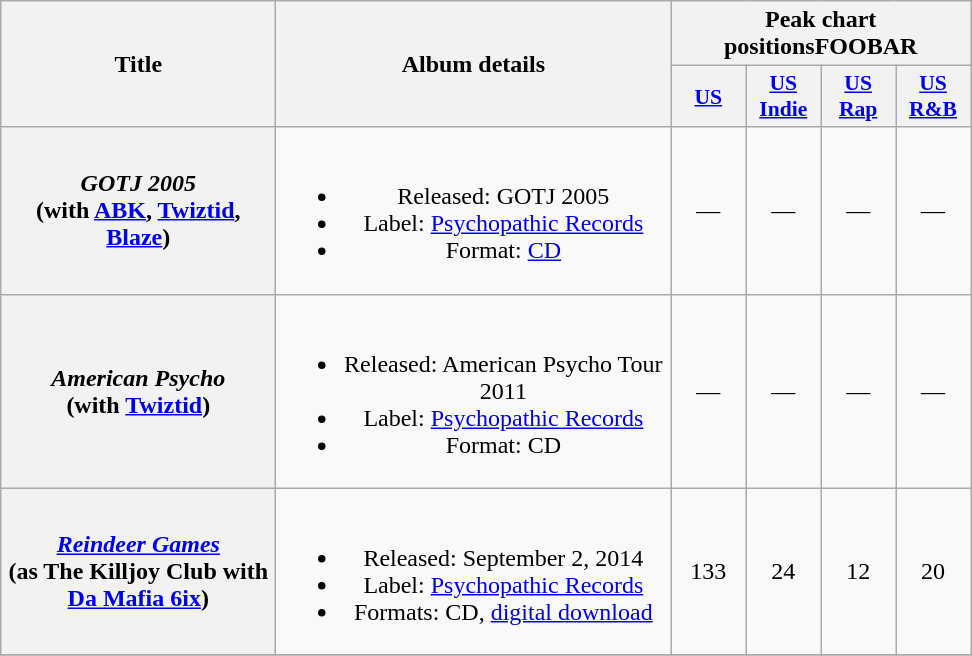<table class="wikitable plainrowheaders" style="text-align:center;">
<tr>
<th scope="col" rowspan="2" style="width:11em;">Title</th>
<th scope="col" rowspan="2" style="width:16em;">Album details</th>
<th scope="col" colspan="4">Peak chart positionsFOOBAR</th>
</tr>
<tr>
<th scope="col" style="width:3em;font-size:90%;"><a href='#'>US</a><br></th>
<th scope="col" style="width:3em;font-size:90%;"><a href='#'>US<br>Indie</a><br></th>
<th scope="col" style="width:3em;font-size:90%;"><a href='#'>US<br>Rap</a><br></th>
<th scope="col" style="width:3em;font-size:90%;"><a href='#'>US<br>R&B</a><br></th>
</tr>
<tr>
<th scope="row"><em>GOTJ 2005</em><br><span>(with <a href='#'>ABK</a>, <a href='#'>Twiztid</a>, <a href='#'>Blaze</a>)</span></th>
<td><br><ul><li>Released: GOTJ 2005</li><li>Label: <a href='#'>Psychopathic Records</a></li><li>Format: <a href='#'>CD</a></li></ul></td>
<td>—</td>
<td>—</td>
<td>—</td>
<td>—</td>
</tr>
<tr>
<th scope="row"><em>American Psycho</em><br><span>(with <a href='#'>Twiztid</a>)</span></th>
<td><br><ul><li>Released: American Psycho Tour 2011</li><li>Label: <a href='#'>Psychopathic Records</a></li><li>Format: CD</li></ul></td>
<td>—</td>
<td>—</td>
<td>—</td>
<td>—</td>
</tr>
<tr>
<th scope="row"><em><a href='#'>Reindeer Games</a></em><br><span>(as <strong>The Killjoy Club</strong> with <a href='#'>Da Mafia 6ix</a>)</span></th>
<td><br><ul><li>Released: September 2, 2014</li><li>Label: <a href='#'>Psychopathic Records</a></li><li>Formats: CD, <a href='#'>digital download</a></li></ul></td>
<td>133</td>
<td>24</td>
<td>12</td>
<td>20</td>
</tr>
<tr>
</tr>
</table>
